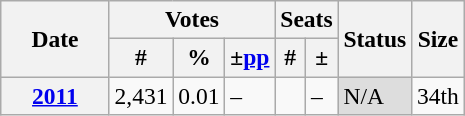<table class="wikitable" style="font-size:98%;">
<tr>
<th width="65" rowspan="2">Date</th>
<th colspan="3">Votes</th>
<th colspan="2">Seats</th>
<th rowspan="2">Status</th>
<th rowspan="2">Size</th>
</tr>
<tr>
<th>#</th>
<th>%</th>
<th>±<a href='#'>pp</a></th>
<th>#</th>
<th>±</th>
</tr>
<tr>
<th><a href='#'>2011</a></th>
<td>2,431</td>
<td>0.01</td>
<td>–</td>
<td style="text-align:center;"></td>
<td>–</td>
<td style="background:#ddd;">N/A</td>
<td>34th</td>
</tr>
</table>
